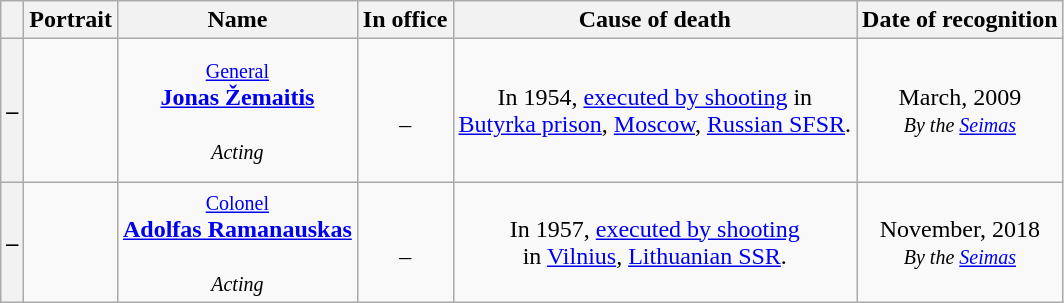<table class="wikitable" style="text-align:center;">
<tr>
<th scope="col"></th>
<th class="unsortable" scope="col">Portrait</th>
<th scope="col">Name<br></th>
<th class="unsortable" scope="col">In office</th>
<th>Cause of death</th>
<th>Date of recognition</th>
</tr>
<tr style="height:6em;">
<th scope="row"><strong>–</strong></th>
<td></td>
<td><small><a href='#'>General</a></small><br><strong><a href='#'>Jonas Žemaitis</a></strong><br><em><br><small>Acting</small></em></td>
<td><br>–<br></td>
<td>In 1954, <a href='#'>executed by shooting</a> in <br> <a href='#'>Butyrka prison</a>, <a href='#'>Moscow</a>, <a href='#'>Russian SFSR</a>.</td>
<td>March, 2009<em></em><br><em><small>By the <a href='#'>Seimas</a></small></em></td>
</tr>
<tr>
<th><strong>–</strong></th>
<td></td>
<td><small><a href='#'>Colonel</a></small><br><strong><a href='#'>Adolfas Ramanauskas</a></strong><br><em><br><small>Acting</small></em></td>
<td><br>–<br></td>
<td>In 1957, <a href='#'>executed by shooting</a> <br> in <a href='#'>Vilnius</a>, <a href='#'>Lithuanian SSR</a>.</td>
<td>November, 2018<em></em><br><em><small>By the <a href='#'>Seimas</a></small></em></td>
</tr>
</table>
